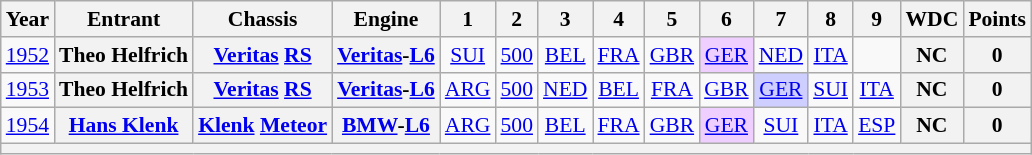<table class="wikitable" style="text-align:center; font-size:90%">
<tr>
<th>Year</th>
<th>Entrant</th>
<th>Chassis</th>
<th>Engine</th>
<th>1</th>
<th>2</th>
<th>3</th>
<th>4</th>
<th>5</th>
<th>6</th>
<th>7</th>
<th>8</th>
<th>9</th>
<th>WDC</th>
<th>Points</th>
</tr>
<tr>
<td><a href='#'>1952</a></td>
<th>Theo Helfrich</th>
<th><a href='#'>Veritas</a> <a href='#'>RS</a></th>
<th><a href='#'>Veritas</a>-<a href='#'>L6</a></th>
<td><a href='#'>SUI</a></td>
<td><a href='#'>500</a></td>
<td><a href='#'>BEL</a></td>
<td><a href='#'>FRA</a></td>
<td><a href='#'>GBR</a></td>
<td style="background:#EFCFFF;"><a href='#'>GER</a><br></td>
<td><a href='#'>NED</a></td>
<td><a href='#'>ITA</a></td>
<td></td>
<th>NC</th>
<th>0</th>
</tr>
<tr>
<td><a href='#'>1953</a></td>
<th>Theo Helfrich</th>
<th><a href='#'>Veritas</a> <a href='#'>RS</a></th>
<th><a href='#'>Veritas</a>-<a href='#'>L6</a></th>
<td><a href='#'>ARG</a></td>
<td><a href='#'>500</a></td>
<td><a href='#'>NED</a></td>
<td><a href='#'>BEL</a></td>
<td><a href='#'>FRA</a></td>
<td><a href='#'>GBR</a></td>
<td style="background:#CFCFFF;"><a href='#'>GER</a><br></td>
<td><a href='#'>SUI</a></td>
<td><a href='#'>ITA</a></td>
<th>NC</th>
<th>0</th>
</tr>
<tr>
<td><a href='#'>1954</a></td>
<th><a href='#'>Hans Klenk</a></th>
<th><a href='#'>Klenk</a> <a href='#'>Meteor</a></th>
<th><a href='#'>BMW</a>-<a href='#'>L6</a></th>
<td><a href='#'>ARG</a></td>
<td><a href='#'>500</a></td>
<td><a href='#'>BEL</a></td>
<td><a href='#'>FRA</a></td>
<td><a href='#'>GBR</a></td>
<td style="background:#EFCFFF;"><a href='#'>GER</a><br></td>
<td><a href='#'>SUI</a></td>
<td><a href='#'>ITA</a></td>
<td><a href='#'>ESP</a></td>
<th>NC</th>
<th>0</th>
</tr>
<tr>
<th colspan="15"></th>
</tr>
</table>
